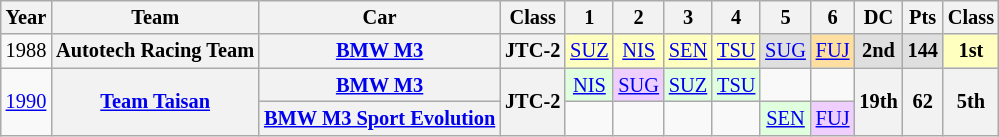<table class="wikitable" style="text-align:center; font-size:85%">
<tr>
<th>Year</th>
<th>Team</th>
<th>Car</th>
<th>Class</th>
<th>1</th>
<th>2</th>
<th>3</th>
<th>4</th>
<th>5</th>
<th>6</th>
<th>DC</th>
<th>Pts</th>
<th>Class</th>
</tr>
<tr>
<td>1988</td>
<th nowrap>Autotech Racing Team</th>
<th nowrap><a href='#'>BMW M3</a></th>
<th><span>JTC-2</span></th>
<td style="background:#FFFFBF;"><a href='#'>SUZ</a><br></td>
<td Style="background:#FFFFBF;"><a href='#'>NIS</a><br></td>
<td Style="background:#FFFFBF;"><a href='#'>SEN</a><br></td>
<td Style="background:#FFFFBF;"><a href='#'>TSU</a><br></td>
<td Style="background:#DFDFDF;"><a href='#'>SUG</a><br></td>
<td Style="background:#FFDF9F;"><a href='#'>FUJ</a><br></td>
<td style="background:#DFDFDF;"><strong>2nd</strong></td>
<td style="background:#DFDFDF;"><strong>144</strong></td>
<td style="background:#FFFFBF;"><strong>1st</strong></td>
</tr>
<tr>
<td rowspan=2><a href='#'>1990</a></td>
<th rowspan=2 nowrap><a href='#'>Team Taisan</a></th>
<th nowrap><a href='#'>BMW M3</a></th>
<th rowspan=2><span>JTC-2</span></th>
<td style="background:#DFFFDF;"><a href='#'>NIS</a><br></td>
<td style="background:#EFCFFF;"><a href='#'>SUG</a><br></td>
<td style="background:#DFFFDF;"><a href='#'>SUZ</a><br></td>
<td style="background:#DFFFDF;"><a href='#'>TSU</a><br></td>
<td></td>
<td></td>
<th rowspan=2>19th</th>
<th rowspan=2>62</th>
<th rowspan=2>5th</th>
</tr>
<tr>
<th nowrap><a href='#'>BMW M3 Sport Evolution</a></th>
<td></td>
<td></td>
<td></td>
<td></td>
<td style="background:#DFFFDF;"><a href='#'>SEN</a><br></td>
<td style="background:#EFCFFF;"><a href='#'>FUJ</a><br></td>
</tr>
</table>
